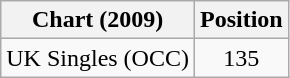<table class="wikitable">
<tr>
<th>Chart (2009)</th>
<th>Position</th>
</tr>
<tr>
<td>UK Singles (OCC)</td>
<td align="center">135</td>
</tr>
</table>
